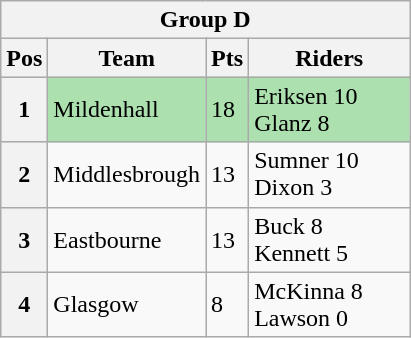<table class="wikitable">
<tr>
<th colspan="4">Group D</th>
</tr>
<tr>
<th width=20>Pos</th>
<th width=80>Team</th>
<th width=20>Pts</th>
<th width=100>Riders</th>
</tr>
<tr style="background:#ACE1AF;">
<th>1</th>
<td>Mildenhall</td>
<td>18</td>
<td>Eriksen 10<br>Glanz 8</td>
</tr>
<tr>
<th>2</th>
<td>Middlesbrough</td>
<td>13</td>
<td>Sumner 10<br>Dixon 3</td>
</tr>
<tr>
<th>3</th>
<td>Eastbourne</td>
<td>13</td>
<td>Buck 8<br>Kennett 5</td>
</tr>
<tr>
<th>4</th>
<td>Glasgow</td>
<td>8</td>
<td>McKinna 8<br>Lawson 0</td>
</tr>
</table>
